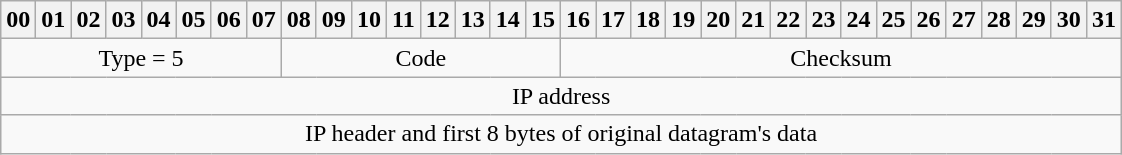<table class="wikitable">
<tr>
<th>00</th>
<th>01</th>
<th>02</th>
<th>03</th>
<th>04</th>
<th>05</th>
<th>06</th>
<th>07</th>
<th>08</th>
<th>09</th>
<th>10</th>
<th>11</th>
<th>12</th>
<th>13</th>
<th>14</th>
<th>15</th>
<th>16</th>
<th>17</th>
<th>18</th>
<th>19</th>
<th>20</th>
<th>21</th>
<th>22</th>
<th>23</th>
<th>24</th>
<th>25</th>
<th>26</th>
<th>27</th>
<th>28</th>
<th>29</th>
<th>30</th>
<th>31</th>
</tr>
<tr style="text-align:center;">
<td colspan="8">Type = 5</td>
<td colspan="8">Code</td>
<td colspan="16">Checksum</td>
</tr>
<tr>
<td colspan="32" style="text-align:center;">IP address</td>
</tr>
<tr>
<td colspan="32" style="text-align:center;">IP header and first 8 bytes of original datagram's data</td>
</tr>
</table>
